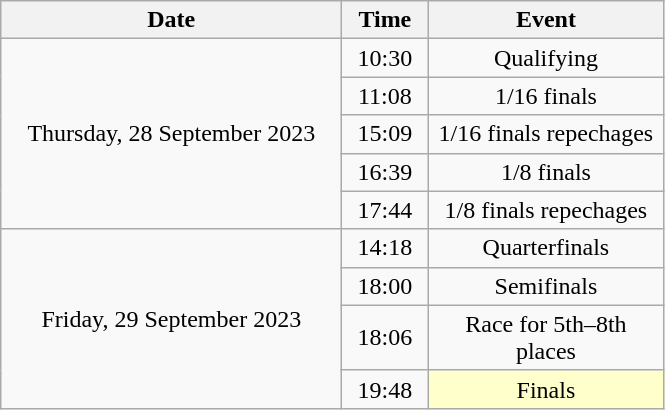<table class = "wikitable" style="text-align:center;">
<tr>
<th width=220>Date</th>
<th width=50>Time</th>
<th width=150>Event</th>
</tr>
<tr>
<td rowspan=5>Thursday, 28 September 2023</td>
<td>10:30</td>
<td>Qualifying</td>
</tr>
<tr>
<td>11:08</td>
<td>1/16 finals</td>
</tr>
<tr>
<td>15:09</td>
<td>1/16 finals repechages</td>
</tr>
<tr>
<td>16:39</td>
<td>1/8 finals</td>
</tr>
<tr>
<td>17:44</td>
<td>1/8 finals repechages</td>
</tr>
<tr>
<td rowspan=4>Friday, 29 September 2023</td>
<td>14:18</td>
<td>Quarterfinals</td>
</tr>
<tr>
<td>18:00</td>
<td>Semifinals</td>
</tr>
<tr>
<td>18:06</td>
<td>Race for 5th–8th places</td>
</tr>
<tr>
<td>19:48</td>
<td bgcolor=ffffcc>Finals</td>
</tr>
</table>
